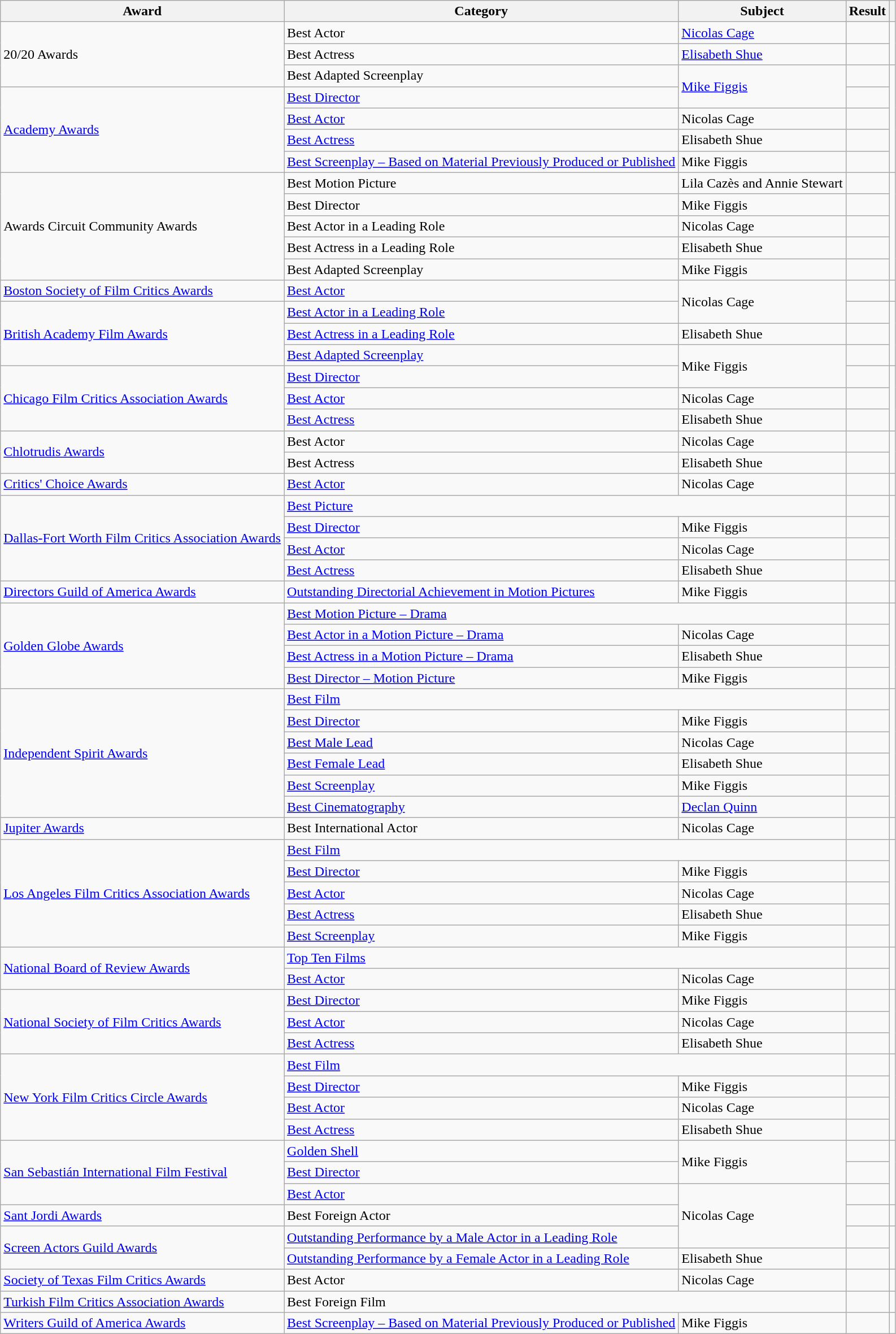<table class="wikitable">
<tr>
<th>Award</th>
<th>Category</th>
<th>Subject</th>
<th>Result</th>
<th></th>
</tr>
<tr>
<td rowspan="3">20/20 Awards</td>
<td>Best Actor</td>
<td><a href='#'>Nicolas Cage</a></td>
<td></td>
<td rowspan="2"></td>
</tr>
<tr>
<td>Best Actress</td>
<td><a href='#'>Elisabeth Shue</a></td>
<td></td>
</tr>
<tr>
<td>Best Adapted Screenplay</td>
<td rowspan="2"><a href='#'>Mike Figgis</a></td>
<td></td>
<td rowspan="5"></td>
</tr>
<tr>
<td rowspan="4"><a href='#'>Academy Awards</a></td>
<td><a href='#'>Best Director</a></td>
<td></td>
</tr>
<tr>
<td><a href='#'>Best Actor</a></td>
<td>Nicolas Cage</td>
<td></td>
</tr>
<tr>
<td><a href='#'>Best Actress</a></td>
<td>Elisabeth Shue</td>
<td></td>
</tr>
<tr>
<td><a href='#'>Best Screenplay – Based on Material Previously Produced or Published</a></td>
<td>Mike Figgis</td>
<td></td>
</tr>
<tr>
<td rowspan="5">Awards Circuit Community Awards</td>
<td>Best Motion Picture</td>
<td>Lila Cazès and Annie Stewart</td>
<td></td>
<td rowspan="5"></td>
</tr>
<tr>
<td>Best Director</td>
<td>Mike Figgis</td>
<td></td>
</tr>
<tr>
<td>Best Actor in a Leading Role</td>
<td>Nicolas Cage</td>
<td></td>
</tr>
<tr>
<td>Best Actress in a Leading Role</td>
<td>Elisabeth Shue</td>
<td></td>
</tr>
<tr>
<td>Best Adapted Screenplay</td>
<td>Mike Figgis</td>
<td></td>
</tr>
<tr>
<td><a href='#'>Boston Society of Film Critics Awards</a></td>
<td><a href='#'>Best Actor</a></td>
<td rowspan="2">Nicolas Cage</td>
<td></td>
<td></td>
</tr>
<tr>
<td rowspan="3"><a href='#'>British Academy Film Awards</a></td>
<td><a href='#'>Best Actor in a Leading Role</a></td>
<td></td>
<td rowspan="3"></td>
</tr>
<tr>
<td><a href='#'>Best Actress in a Leading Role</a></td>
<td>Elisabeth Shue</td>
<td></td>
</tr>
<tr>
<td><a href='#'>Best Adapted Screenplay</a></td>
<td rowspan="2">Mike Figgis</td>
<td></td>
</tr>
<tr>
<td rowspan="3"><a href='#'>Chicago Film Critics Association Awards</a></td>
<td><a href='#'>Best Director</a></td>
<td></td>
<td rowspan="3"></td>
</tr>
<tr>
<td><a href='#'>Best Actor</a></td>
<td>Nicolas Cage</td>
<td></td>
</tr>
<tr>
<td><a href='#'>Best Actress</a></td>
<td>Elisabeth Shue</td>
<td></td>
</tr>
<tr>
<td rowspan="2"><a href='#'>Chlotrudis Awards</a></td>
<td>Best Actor</td>
<td>Nicolas Cage</td>
<td></td>
<td rowspan="2"></td>
</tr>
<tr>
<td>Best Actress</td>
<td>Elisabeth Shue</td>
<td></td>
</tr>
<tr>
<td><a href='#'>Critics' Choice Awards</a></td>
<td><a href='#'>Best Actor</a></td>
<td>Nicolas Cage</td>
<td></td>
<td></td>
</tr>
<tr>
<td rowspan="4"><a href='#'>Dallas-Fort Worth Film Critics Association Awards</a></td>
<td colspan="2"><a href='#'>Best Picture</a></td>
<td></td>
<td rowspan="4"></td>
</tr>
<tr>
<td><a href='#'>Best Director</a></td>
<td>Mike Figgis</td>
<td></td>
</tr>
<tr>
<td><a href='#'>Best Actor</a></td>
<td>Nicolas Cage</td>
<td></td>
</tr>
<tr>
<td><a href='#'>Best Actress</a></td>
<td>Elisabeth Shue</td>
<td></td>
</tr>
<tr>
<td><a href='#'>Directors Guild of America Awards</a></td>
<td><a href='#'>Outstanding Directorial Achievement in Motion Pictures</a></td>
<td>Mike Figgis</td>
<td></td>
<td></td>
</tr>
<tr>
<td rowspan="4"><a href='#'>Golden Globe Awards</a></td>
<td colspan="2"><a href='#'>Best Motion Picture – Drama</a></td>
<td></td>
<td rowspan="4"></td>
</tr>
<tr>
<td><a href='#'>Best Actor in a Motion Picture – Drama</a></td>
<td>Nicolas Cage</td>
<td></td>
</tr>
<tr>
<td><a href='#'>Best Actress in a Motion Picture – Drama</a></td>
<td>Elisabeth Shue</td>
<td></td>
</tr>
<tr>
<td><a href='#'>Best Director – Motion Picture</a></td>
<td>Mike Figgis</td>
<td></td>
</tr>
<tr>
<td rowspan="6"><a href='#'>Independent Spirit Awards</a></td>
<td colspan="2"><a href='#'>Best Film</a></td>
<td></td>
<td rowspan="6"></td>
</tr>
<tr>
<td><a href='#'>Best Director</a></td>
<td>Mike Figgis</td>
<td></td>
</tr>
<tr>
<td><a href='#'>Best Male Lead</a></td>
<td>Nicolas Cage</td>
<td></td>
</tr>
<tr>
<td><a href='#'>Best Female Lead</a></td>
<td>Elisabeth Shue</td>
<td></td>
</tr>
<tr>
<td><a href='#'>Best Screenplay</a></td>
<td>Mike Figgis</td>
<td></td>
</tr>
<tr>
<td><a href='#'>Best Cinematography</a></td>
<td><a href='#'>Declan Quinn</a></td>
<td></td>
</tr>
<tr>
<td><a href='#'>Jupiter Awards</a></td>
<td>Best International Actor</td>
<td>Nicolas Cage </td>
<td></td>
<td></td>
</tr>
<tr>
<td rowspan="5"><a href='#'>Los Angeles Film Critics Association Awards</a></td>
<td colspan="2"><a href='#'>Best Film</a></td>
<td></td>
<td rowspan="5"></td>
</tr>
<tr>
<td><a href='#'>Best Director</a></td>
<td>Mike Figgis</td>
<td></td>
</tr>
<tr>
<td><a href='#'>Best Actor</a></td>
<td>Nicolas Cage</td>
<td></td>
</tr>
<tr>
<td><a href='#'>Best Actress</a></td>
<td>Elisabeth Shue</td>
<td></td>
</tr>
<tr>
<td><a href='#'>Best Screenplay</a></td>
<td>Mike Figgis</td>
<td></td>
</tr>
<tr>
<td rowspan="2"><a href='#'>National Board of Review Awards</a></td>
<td colspan="2"><a href='#'>Top Ten Films</a></td>
<td></td>
<td rowspan="2"></td>
</tr>
<tr>
<td><a href='#'>Best Actor</a></td>
<td>Nicolas Cage</td>
<td></td>
</tr>
<tr>
<td rowspan="3"><a href='#'>National Society of Film Critics Awards</a></td>
<td><a href='#'>Best Director</a></td>
<td>Mike Figgis</td>
<td></td>
<td rowspan="3"></td>
</tr>
<tr>
<td><a href='#'>Best Actor</a></td>
<td>Nicolas Cage</td>
<td></td>
</tr>
<tr>
<td><a href='#'>Best Actress</a></td>
<td>Elisabeth Shue</td>
<td></td>
</tr>
<tr>
<td rowspan="4"><a href='#'>New York Film Critics Circle Awards</a></td>
<td colspan="2"><a href='#'>Best Film</a></td>
<td></td>
<td rowspan="4"></td>
</tr>
<tr>
<td><a href='#'>Best Director</a></td>
<td>Mike Figgis</td>
<td></td>
</tr>
<tr>
<td><a href='#'>Best Actor</a></td>
<td>Nicolas Cage</td>
<td></td>
</tr>
<tr>
<td><a href='#'>Best Actress</a></td>
<td>Elisabeth Shue</td>
<td></td>
</tr>
<tr>
<td rowspan="3"><a href='#'>San Sebastián International Film Festival</a></td>
<td><a href='#'>Golden Shell</a></td>
<td rowspan="2">Mike Figgis</td>
<td></td>
<td rowspan="3"></td>
</tr>
<tr>
<td><a href='#'>Best Director</a></td>
<td></td>
</tr>
<tr>
<td><a href='#'>Best Actor</a></td>
<td rowspan="3">Nicolas Cage</td>
<td></td>
</tr>
<tr>
<td><a href='#'>Sant Jordi Awards</a></td>
<td>Best Foreign Actor</td>
<td></td>
<td></td>
</tr>
<tr>
<td rowspan="2"><a href='#'>Screen Actors Guild Awards</a></td>
<td><a href='#'>Outstanding Performance by a Male Actor in a Leading Role</a></td>
<td></td>
<td rowspan="2"></td>
</tr>
<tr>
<td><a href='#'>Outstanding Performance by a Female Actor in a Leading Role</a></td>
<td>Elisabeth Shue</td>
<td></td>
</tr>
<tr>
<td><a href='#'>Society of Texas Film Critics Awards</a></td>
<td>Best Actor</td>
<td>Nicolas Cage</td>
<td></td>
<td></td>
</tr>
<tr>
<td><a href='#'>Turkish Film Critics Association Awards</a></td>
<td colspan="2">Best Foreign Film</td>
<td></td>
<td></td>
</tr>
<tr>
<td><a href='#'>Writers Guild of America Awards</a></td>
<td><a href='#'>Best Screenplay – Based on Material Previously Produced or Published</a></td>
<td>Mike Figgis</td>
<td></td>
<td></td>
</tr>
</table>
